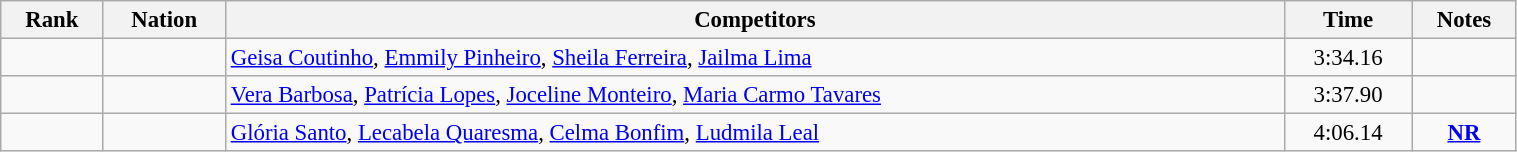<table class="wikitable sortable" width=80% style="text-align:center; font-size:95%">
<tr>
<th>Rank</th>
<th>Nation</th>
<th>Competitors</th>
<th>Time</th>
<th>Notes</th>
</tr>
<tr>
<td></td>
<td align=left></td>
<td align=left><a href='#'>Geisa Coutinho</a>, <a href='#'>Emmily Pinheiro</a>, <a href='#'>Sheila Ferreira</a>, <a href='#'>Jailma Lima</a></td>
<td>3:34.16</td>
<td></td>
</tr>
<tr>
<td></td>
<td align=left></td>
<td align=left><a href='#'>Vera Barbosa</a>, <a href='#'>Patrícia Lopes</a>, <a href='#'>Joceline Monteiro</a>, <a href='#'>Maria Carmo Tavares</a></td>
<td>3:37.90</td>
<td></td>
</tr>
<tr>
<td></td>
<td align=left></td>
<td align=left><a href='#'>Glória Santo</a>, <a href='#'>Lecabela Quaresma</a>, <a href='#'>Celma Bonfim</a>, <a href='#'>Ludmila Leal</a></td>
<td>4:06.14</td>
<td><strong><a href='#'>NR</a></strong></td>
</tr>
</table>
